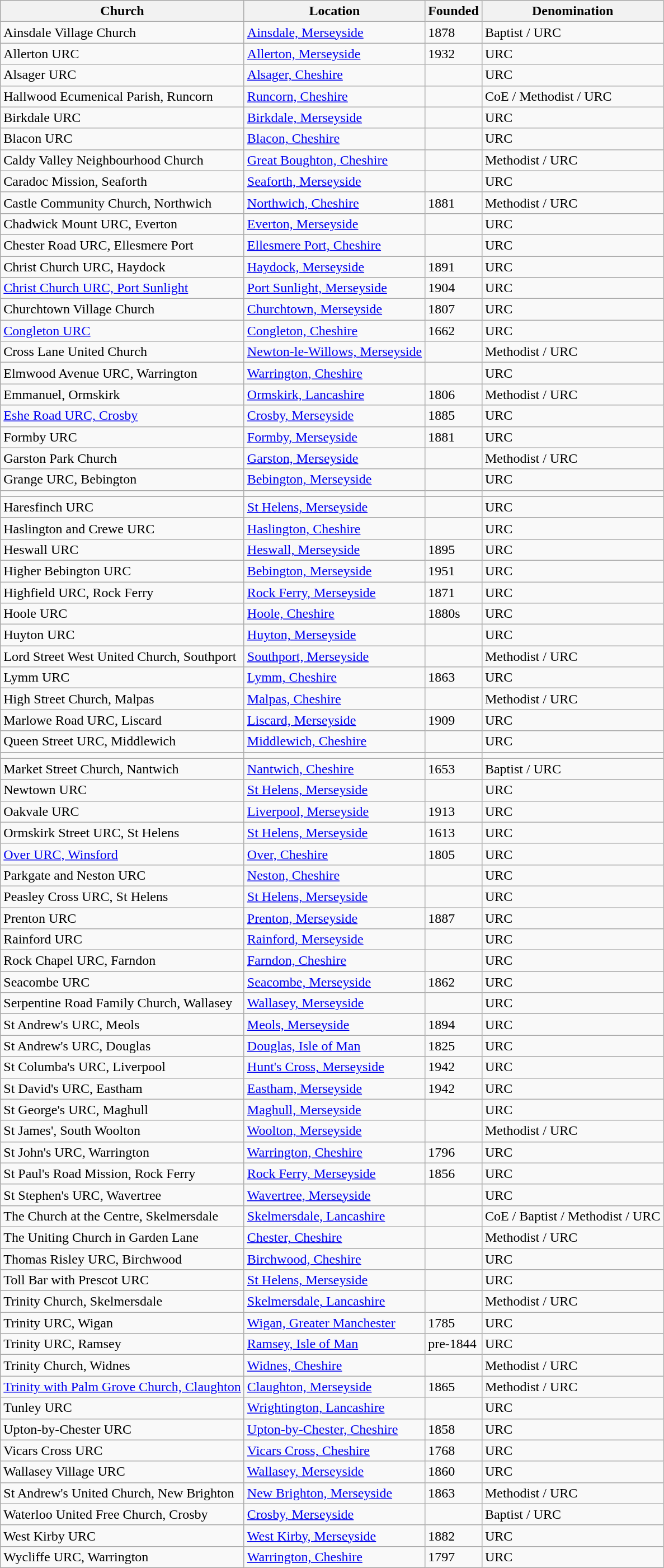<table class="wikitable sortable">
<tr>
<th>Church</th>
<th>Location</th>
<th>Founded</th>
<th>Denomination</th>
</tr>
<tr>
<td>Ainsdale Village Church</td>
<td><a href='#'>Ainsdale, Merseyside</a></td>
<td>1878</td>
<td>Baptist / URC</td>
</tr>
<tr>
<td>Allerton URC</td>
<td><a href='#'>Allerton, Merseyside</a></td>
<td>1932</td>
<td>URC</td>
</tr>
<tr>
<td>Alsager URC</td>
<td><a href='#'>Alsager, Cheshire</a></td>
<td></td>
<td>URC</td>
</tr>
<tr>
<td>Hallwood Ecumenical Parish, Runcorn</td>
<td><a href='#'>Runcorn, Cheshire</a></td>
<td></td>
<td>CoE / Methodist / URC</td>
</tr>
<tr>
<td>Birkdale URC</td>
<td><a href='#'>Birkdale, Merseyside</a></td>
<td></td>
<td>URC</td>
</tr>
<tr>
<td>Blacon URC</td>
<td><a href='#'>Blacon, Cheshire</a></td>
<td></td>
<td>URC</td>
</tr>
<tr>
<td>Caldy Valley Neighbourhood Church</td>
<td><a href='#'>Great Boughton, Cheshire</a></td>
<td></td>
<td>Methodist / URC</td>
</tr>
<tr>
<td>Caradoc Mission, Seaforth</td>
<td><a href='#'>Seaforth, Merseyside</a></td>
<td></td>
<td>URC</td>
</tr>
<tr>
<td>Castle Community Church, Northwich</td>
<td><a href='#'>Northwich, Cheshire</a></td>
<td>1881</td>
<td>Methodist / URC</td>
</tr>
<tr>
<td>Chadwick Mount URC, Everton</td>
<td><a href='#'>Everton, Merseyside</a></td>
<td></td>
<td>URC</td>
</tr>
<tr>
<td>Chester Road URC, Ellesmere Port</td>
<td><a href='#'>Ellesmere Port, Cheshire</a></td>
<td></td>
<td>URC</td>
</tr>
<tr>
<td>Christ Church URC, Haydock</td>
<td><a href='#'>Haydock, Merseyside</a></td>
<td>1891</td>
<td>URC</td>
</tr>
<tr>
<td><a href='#'>Christ Church URC, Port Sunlight</a></td>
<td><a href='#'>Port Sunlight, Merseyside</a></td>
<td>1904</td>
<td>URC</td>
</tr>
<tr>
<td>Churchtown Village Church</td>
<td><a href='#'>Churchtown, Merseyside</a></td>
<td>1807</td>
<td>URC</td>
</tr>
<tr>
<td><a href='#'>Congleton URC</a></td>
<td><a href='#'>Congleton, Cheshire</a></td>
<td>1662</td>
<td>URC</td>
</tr>
<tr>
<td>Cross Lane United Church</td>
<td><a href='#'>Newton-le-Willows, Merseyside</a></td>
<td></td>
<td>Methodist / URC</td>
</tr>
<tr>
<td>Elmwood Avenue URC, Warrington</td>
<td><a href='#'>Warrington, Cheshire</a></td>
<td></td>
<td>URC</td>
</tr>
<tr>
<td>Emmanuel, Ormskirk</td>
<td><a href='#'>Ormskirk, Lancashire</a></td>
<td>1806</td>
<td>Methodist / URC</td>
</tr>
<tr>
<td><a href='#'>Eshe Road URC, Crosby</a></td>
<td><a href='#'>Crosby, Merseyside</a></td>
<td>1885</td>
<td>URC</td>
</tr>
<tr>
<td>Formby URC</td>
<td><a href='#'>Formby, Merseyside</a></td>
<td>1881</td>
<td>URC</td>
</tr>
<tr>
<td>Garston Park Church</td>
<td><a href='#'>Garston, Merseyside</a></td>
<td></td>
<td>Methodist / URC</td>
</tr>
<tr>
<td>Grange URC, Bebington</td>
<td><a href='#'>Bebington, Merseyside</a></td>
<td></td>
<td>URC</td>
</tr>
<tr>
<td></td>
<td></td>
<td></td>
<td></td>
</tr>
<tr>
<td>Haresfinch URC</td>
<td><a href='#'>St Helens, Merseyside</a></td>
<td></td>
<td>URC</td>
</tr>
<tr>
<td>Haslington and Crewe URC</td>
<td><a href='#'>Haslington, Cheshire</a></td>
<td></td>
<td>URC</td>
</tr>
<tr>
<td>Heswall URC</td>
<td><a href='#'>Heswall, Merseyside</a></td>
<td>1895</td>
<td>URC</td>
</tr>
<tr>
<td>Higher Bebington URC</td>
<td><a href='#'>Bebington, Merseyside</a></td>
<td>1951</td>
<td>URC</td>
</tr>
<tr>
<td>Highfield URC, Rock Ferry</td>
<td><a href='#'>Rock Ferry, Merseyside</a></td>
<td>1871</td>
<td>URC</td>
</tr>
<tr>
<td>Hoole URC</td>
<td><a href='#'>Hoole, Cheshire</a></td>
<td>1880s</td>
<td>URC</td>
</tr>
<tr>
<td>Huyton URC</td>
<td><a href='#'>Huyton, Merseyside</a></td>
<td></td>
<td>URC</td>
</tr>
<tr>
<td>Lord Street West United Church, Southport</td>
<td><a href='#'>Southport, Merseyside</a></td>
<td></td>
<td>Methodist / URC</td>
</tr>
<tr>
<td>Lymm URC</td>
<td><a href='#'>Lymm, Cheshire</a></td>
<td>1863</td>
<td>URC</td>
</tr>
<tr>
<td>High Street Church, Malpas</td>
<td><a href='#'>Malpas, Cheshire</a></td>
<td></td>
<td>Methodist / URC</td>
</tr>
<tr>
<td>Marlowe Road URC, Liscard</td>
<td><a href='#'>Liscard, Merseyside</a></td>
<td>1909</td>
<td>URC</td>
</tr>
<tr>
<td>Queen Street URC, Middlewich</td>
<td><a href='#'>Middlewich, Cheshire</a></td>
<td></td>
<td>URC</td>
</tr>
<tr>
<td></td>
<td></td>
<td></td>
<td></td>
</tr>
<tr>
<td>Market Street Church, Nantwich</td>
<td><a href='#'>Nantwich, Cheshire</a></td>
<td>1653</td>
<td>Baptist / URC</td>
</tr>
<tr>
<td>Newtown URC</td>
<td><a href='#'>St Helens, Merseyside</a></td>
<td></td>
<td>URC</td>
</tr>
<tr>
<td>Oakvale URC</td>
<td><a href='#'>Liverpool, Merseyside</a></td>
<td>1913</td>
<td>URC</td>
</tr>
<tr>
<td>Ormskirk Street URC, St Helens</td>
<td><a href='#'>St Helens, Merseyside</a></td>
<td>1613</td>
<td>URC</td>
</tr>
<tr>
<td><a href='#'>Over URC, Winsford</a></td>
<td><a href='#'>Over, Cheshire</a></td>
<td>1805</td>
<td>URC</td>
</tr>
<tr>
<td>Parkgate and Neston URC</td>
<td><a href='#'>Neston, Cheshire</a></td>
<td></td>
<td>URC</td>
</tr>
<tr>
<td>Peasley Cross URC, St Helens</td>
<td><a href='#'>St Helens, Merseyside</a></td>
<td></td>
<td>URC</td>
</tr>
<tr>
<td>Prenton URC</td>
<td><a href='#'>Prenton, Merseyside</a></td>
<td>1887</td>
<td>URC</td>
</tr>
<tr>
<td>Rainford URC</td>
<td><a href='#'>Rainford, Merseyside</a></td>
<td></td>
<td>URC</td>
</tr>
<tr>
<td>Rock Chapel URC, Farndon</td>
<td><a href='#'>Farndon, Cheshire</a></td>
<td></td>
<td>URC</td>
</tr>
<tr>
<td>Seacombe URC</td>
<td><a href='#'>Seacombe, Merseyside</a></td>
<td>1862</td>
<td>URC</td>
</tr>
<tr>
<td>Serpentine Road Family Church, Wallasey</td>
<td><a href='#'>Wallasey, Merseyside</a></td>
<td></td>
<td>URC</td>
</tr>
<tr>
<td>St Andrew's URC, Meols</td>
<td><a href='#'>Meols, Merseyside</a></td>
<td>1894</td>
<td>URC</td>
</tr>
<tr>
<td>St Andrew's URC, Douglas</td>
<td><a href='#'>Douglas, Isle of Man</a></td>
<td>1825</td>
<td>URC</td>
</tr>
<tr>
<td>St Columba's URC, Liverpool</td>
<td><a href='#'>Hunt's Cross, Merseyside</a></td>
<td>1942</td>
<td>URC</td>
</tr>
<tr>
<td>St David's URC, Eastham</td>
<td><a href='#'>Eastham, Merseyside</a></td>
<td>1942</td>
<td>URC</td>
</tr>
<tr>
<td>St George's URC, Maghull</td>
<td><a href='#'>Maghull, Merseyside</a></td>
<td></td>
<td>URC</td>
</tr>
<tr>
<td>St James', South Woolton</td>
<td><a href='#'>Woolton, Merseyside</a></td>
<td></td>
<td>Methodist / URC</td>
</tr>
<tr>
<td>St John's URC, Warrington</td>
<td><a href='#'>Warrington, Cheshire</a></td>
<td>1796</td>
<td>URC</td>
</tr>
<tr>
<td>St Paul's Road Mission, Rock Ferry</td>
<td><a href='#'>Rock Ferry, Merseyside</a></td>
<td>1856</td>
<td>URC</td>
</tr>
<tr>
<td>St Stephen's URC, Wavertree</td>
<td><a href='#'>Wavertree, Merseyside</a></td>
<td></td>
<td>URC</td>
</tr>
<tr>
<td>The Church at the Centre, Skelmersdale</td>
<td><a href='#'>Skelmersdale, Lancashire</a></td>
<td></td>
<td>CoE / Baptist / Methodist / URC</td>
</tr>
<tr>
<td>The Uniting Church in Garden Lane</td>
<td><a href='#'>Chester, Cheshire</a></td>
<td></td>
<td>Methodist / URC</td>
</tr>
<tr>
<td>Thomas Risley URC, Birchwood</td>
<td><a href='#'>Birchwood, Cheshire</a></td>
<td></td>
<td>URC</td>
</tr>
<tr>
<td>Toll Bar with Prescot URC</td>
<td><a href='#'>St Helens, Merseyside</a></td>
<td></td>
<td>URC</td>
</tr>
<tr>
<td>Trinity Church, Skelmersdale</td>
<td><a href='#'>Skelmersdale, Lancashire</a></td>
<td></td>
<td>Methodist / URC</td>
</tr>
<tr>
<td>Trinity URC, Wigan</td>
<td><a href='#'>Wigan, Greater Manchester</a></td>
<td>1785</td>
<td>URC</td>
</tr>
<tr>
<td>Trinity URC, Ramsey</td>
<td><a href='#'>Ramsey, Isle of Man</a></td>
<td>pre-1844</td>
<td>URC</td>
</tr>
<tr>
<td>Trinity Church, Widnes</td>
<td><a href='#'>Widnes, Cheshire</a></td>
<td></td>
<td>Methodist / URC</td>
</tr>
<tr>
<td><a href='#'>Trinity with Palm Grove Church, Claughton</a></td>
<td><a href='#'>Claughton, Merseyside</a></td>
<td>1865</td>
<td>Methodist / URC</td>
</tr>
<tr>
<td>Tunley URC</td>
<td><a href='#'>Wrightington, Lancashire</a></td>
<td></td>
<td>URC</td>
</tr>
<tr>
<td>Upton-by-Chester URC</td>
<td><a href='#'>Upton-by-Chester, Cheshire</a></td>
<td>1858</td>
<td>URC</td>
</tr>
<tr>
<td>Vicars Cross URC</td>
<td><a href='#'>Vicars Cross, Cheshire</a></td>
<td>1768</td>
<td>URC</td>
</tr>
<tr>
<td>Wallasey Village URC</td>
<td><a href='#'>Wallasey, Merseyside</a></td>
<td>1860</td>
<td>URC</td>
</tr>
<tr>
<td>St Andrew's United Church, New Brighton</td>
<td><a href='#'>New Brighton, Merseyside</a></td>
<td>1863</td>
<td>Methodist / URC</td>
</tr>
<tr>
<td>Waterloo United Free Church, Crosby</td>
<td><a href='#'>Crosby, Merseyside</a></td>
<td></td>
<td>Baptist / URC</td>
</tr>
<tr>
<td>West Kirby URC</td>
<td><a href='#'>West Kirby, Merseyside</a></td>
<td>1882</td>
<td>URC</td>
</tr>
<tr>
<td>Wycliffe URC, Warrington</td>
<td><a href='#'>Warrington, Cheshire</a></td>
<td>1797</td>
<td>URC</td>
</tr>
</table>
